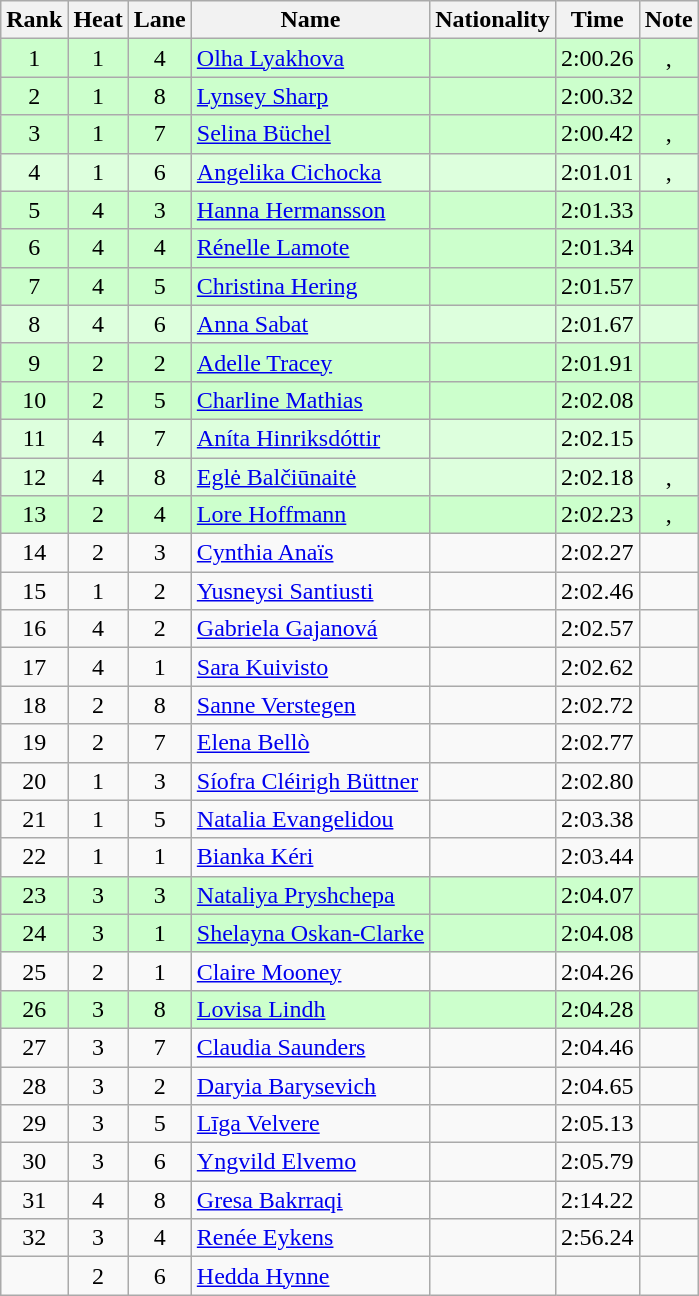<table class="wikitable sortable" style="text-align:center">
<tr>
<th>Rank</th>
<th>Heat</th>
<th>Lane</th>
<th>Name</th>
<th>Nationality</th>
<th>Time</th>
<th>Note</th>
</tr>
<tr bgcolor=ccffcc>
<td>1</td>
<td>1</td>
<td>4</td>
<td align=left><a href='#'>Olha Lyakhova</a></td>
<td align=left></td>
<td>2:00.26</td>
<td>, </td>
</tr>
<tr bgcolor=ccffcc>
<td>2</td>
<td>1</td>
<td>8</td>
<td align=left><a href='#'>Lynsey Sharp</a></td>
<td align=left></td>
<td>2:00.32</td>
<td></td>
</tr>
<tr bgcolor=ccffcc>
<td>3</td>
<td>1</td>
<td>7</td>
<td align=left><a href='#'>Selina Büchel</a></td>
<td align=left></td>
<td>2:00.42</td>
<td>, </td>
</tr>
<tr bgcolor=ddffdd>
<td>4</td>
<td>1</td>
<td>6</td>
<td align=left><a href='#'>Angelika Cichocka</a></td>
<td align=left></td>
<td>2:01.01</td>
<td>, </td>
</tr>
<tr bgcolor=ccffcc>
<td>5</td>
<td>4</td>
<td>3</td>
<td align=left><a href='#'>Hanna Hermansson</a></td>
<td align=left></td>
<td>2:01.33</td>
<td></td>
</tr>
<tr bgcolor=ccffcc>
<td>6</td>
<td>4</td>
<td>4</td>
<td align=left><a href='#'>Rénelle Lamote</a></td>
<td align=left></td>
<td>2:01.34</td>
<td></td>
</tr>
<tr bgcolor=ccffcc>
<td>7</td>
<td>4</td>
<td>5</td>
<td align=left><a href='#'>Christina Hering</a></td>
<td align=left></td>
<td>2:01.57</td>
<td></td>
</tr>
<tr bgcolor=ddffdd>
<td>8</td>
<td>4</td>
<td>6</td>
<td align=left><a href='#'>Anna Sabat</a></td>
<td align=left></td>
<td>2:01.67</td>
<td></td>
</tr>
<tr bgcolor=ccffcc>
<td>9</td>
<td>2</td>
<td>2</td>
<td align=left><a href='#'>Adelle Tracey</a></td>
<td align=left></td>
<td>2:01.91</td>
<td></td>
</tr>
<tr bgcolor=ccffcc>
<td>10</td>
<td>2</td>
<td>5</td>
<td align=left><a href='#'>Charline Mathias</a></td>
<td align=left></td>
<td>2:02.08</td>
<td></td>
</tr>
<tr bgcolor=ddffdd>
<td>11</td>
<td>4</td>
<td>7</td>
<td align=left><a href='#'>Aníta Hinriksdóttir</a></td>
<td align=left></td>
<td>2:02.15</td>
<td></td>
</tr>
<tr bgcolor=ddffdd>
<td>12</td>
<td>4</td>
<td>8</td>
<td align=left><a href='#'>Eglė Balčiūnaitė</a></td>
<td align=left></td>
<td>2:02.18</td>
<td>, </td>
</tr>
<tr bgcolor=ccffcc>
<td>13</td>
<td>2</td>
<td>4</td>
<td align=left><a href='#'>Lore Hoffmann</a></td>
<td align=left></td>
<td>2:02.23</td>
<td>, </td>
</tr>
<tr>
<td>14</td>
<td>2</td>
<td>3</td>
<td align=left><a href='#'>Cynthia Anaïs</a></td>
<td align=left></td>
<td>2:02.27</td>
<td></td>
</tr>
<tr>
<td>15</td>
<td>1</td>
<td>2</td>
<td align=left><a href='#'>Yusneysi Santiusti</a></td>
<td align=left></td>
<td>2:02.46</td>
<td></td>
</tr>
<tr>
<td>16</td>
<td>4</td>
<td>2</td>
<td align=left><a href='#'>Gabriela Gajanová</a></td>
<td align=left></td>
<td>2:02.57</td>
<td></td>
</tr>
<tr>
<td>17</td>
<td>4</td>
<td>1</td>
<td align=left><a href='#'>Sara Kuivisto</a></td>
<td align=left></td>
<td>2:02.62</td>
<td></td>
</tr>
<tr>
<td>18</td>
<td>2</td>
<td>8</td>
<td align=left><a href='#'>Sanne Verstegen</a></td>
<td align=left></td>
<td>2:02.72</td>
<td></td>
</tr>
<tr>
<td>19</td>
<td>2</td>
<td>7</td>
<td align=left><a href='#'>Elena Bellò</a></td>
<td align=left></td>
<td>2:02.77</td>
<td></td>
</tr>
<tr>
<td>20</td>
<td>1</td>
<td>3</td>
<td align=left><a href='#'>Síofra Cléirigh Büttner</a></td>
<td align=left></td>
<td>2:02.80</td>
<td></td>
</tr>
<tr>
<td>21</td>
<td>1</td>
<td>5</td>
<td align=left><a href='#'>Natalia Evangelidou</a></td>
<td align=left></td>
<td>2:03.38</td>
<td></td>
</tr>
<tr>
<td>22</td>
<td>1</td>
<td>1</td>
<td align=left><a href='#'>Bianka Kéri</a></td>
<td align=left></td>
<td>2:03.44</td>
<td></td>
</tr>
<tr bgcolor=ccffcc>
<td>23</td>
<td>3</td>
<td>3</td>
<td align=left><a href='#'>Nataliya Pryshchepa</a></td>
<td align=left></td>
<td>2:04.07</td>
<td></td>
</tr>
<tr bgcolor=ccffcc>
<td>24</td>
<td>3</td>
<td>1</td>
<td align=left><a href='#'>Shelayna Oskan-Clarke</a></td>
<td align=left></td>
<td>2:04.08</td>
<td></td>
</tr>
<tr>
<td>25</td>
<td>2</td>
<td>1</td>
<td align=left><a href='#'>Claire Mooney</a></td>
<td align=left></td>
<td>2:04.26</td>
<td></td>
</tr>
<tr bgcolor=ccffcc>
<td>26</td>
<td>3</td>
<td>8</td>
<td align=left><a href='#'>Lovisa Lindh</a></td>
<td align=left></td>
<td>2:04.28</td>
<td></td>
</tr>
<tr>
<td>27</td>
<td>3</td>
<td>7</td>
<td align=left><a href='#'>Claudia Saunders</a></td>
<td align=left></td>
<td>2:04.46</td>
<td></td>
</tr>
<tr>
<td>28</td>
<td>3</td>
<td>2</td>
<td align=left><a href='#'>Daryia Barysevich</a></td>
<td align=left></td>
<td>2:04.65</td>
<td></td>
</tr>
<tr>
<td>29</td>
<td>3</td>
<td>5</td>
<td align=left><a href='#'>Līga Velvere</a></td>
<td align=left></td>
<td>2:05.13</td>
<td></td>
</tr>
<tr>
<td>30</td>
<td>3</td>
<td>6</td>
<td align=left><a href='#'>Yngvild Elvemo</a></td>
<td align=left></td>
<td>2:05.79</td>
<td></td>
</tr>
<tr>
<td>31</td>
<td>4</td>
<td>8</td>
<td align=left><a href='#'>Gresa Bakrraqi</a></td>
<td align=left></td>
<td>2:14.22</td>
<td></td>
</tr>
<tr>
<td>32</td>
<td>3</td>
<td>4</td>
<td align=left><a href='#'>Renée Eykens</a></td>
<td align=left></td>
<td>2:56.24</td>
<td></td>
</tr>
<tr>
<td></td>
<td>2</td>
<td>6</td>
<td align=left><a href='#'>Hedda Hynne</a></td>
<td align=left></td>
<td></td>
<td></td>
</tr>
</table>
